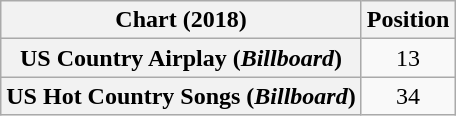<table class="wikitable sortable plainrowheaders" style="text-align:center">
<tr>
<th scope="col">Chart (2018)</th>
<th scope="col">Position</th>
</tr>
<tr>
<th scope="row">US Country Airplay (<em>Billboard</em>)</th>
<td>13</td>
</tr>
<tr>
<th scope="row">US Hot Country Songs (<em>Billboard</em>)</th>
<td>34</td>
</tr>
</table>
